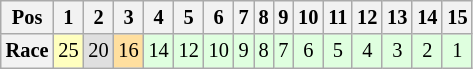<table class="wikitable" style="font-size: 85%">
<tr align="center">
<th>Pos</th>
<th>1</th>
<th>2</th>
<th>3</th>
<th>4</th>
<th>5</th>
<th>6</th>
<th>7</th>
<th>8</th>
<th>9</th>
<th>10</th>
<th>11</th>
<th>12</th>
<th>13</th>
<th>14</th>
<th>15</th>
</tr>
<tr align="center">
<th>Race</th>
<td style="background:#FFFFBF;">25</td>
<td style="background:#DFDFDF;">20</td>
<td style="background:#FFDF9F;">16</td>
<td style="background:#DFFFDF;">14</td>
<td style="background:#DFFFDF;">12</td>
<td style="background:#DFFFDF;">10</td>
<td style="background:#DFFFDF;">9</td>
<td style="background:#DFFFDF;">8</td>
<td style="background:#DFFFDF;">7</td>
<td style="background:#DFFFDF;">6</td>
<td style="background:#DFFFDF;">5</td>
<td style="background:#DFFFDF;">4</td>
<td style="background:#DFFFDF;">3</td>
<td style="background:#DFFFDF;">2</td>
<td style="background:#DFFFDF;">1</td>
</tr>
</table>
